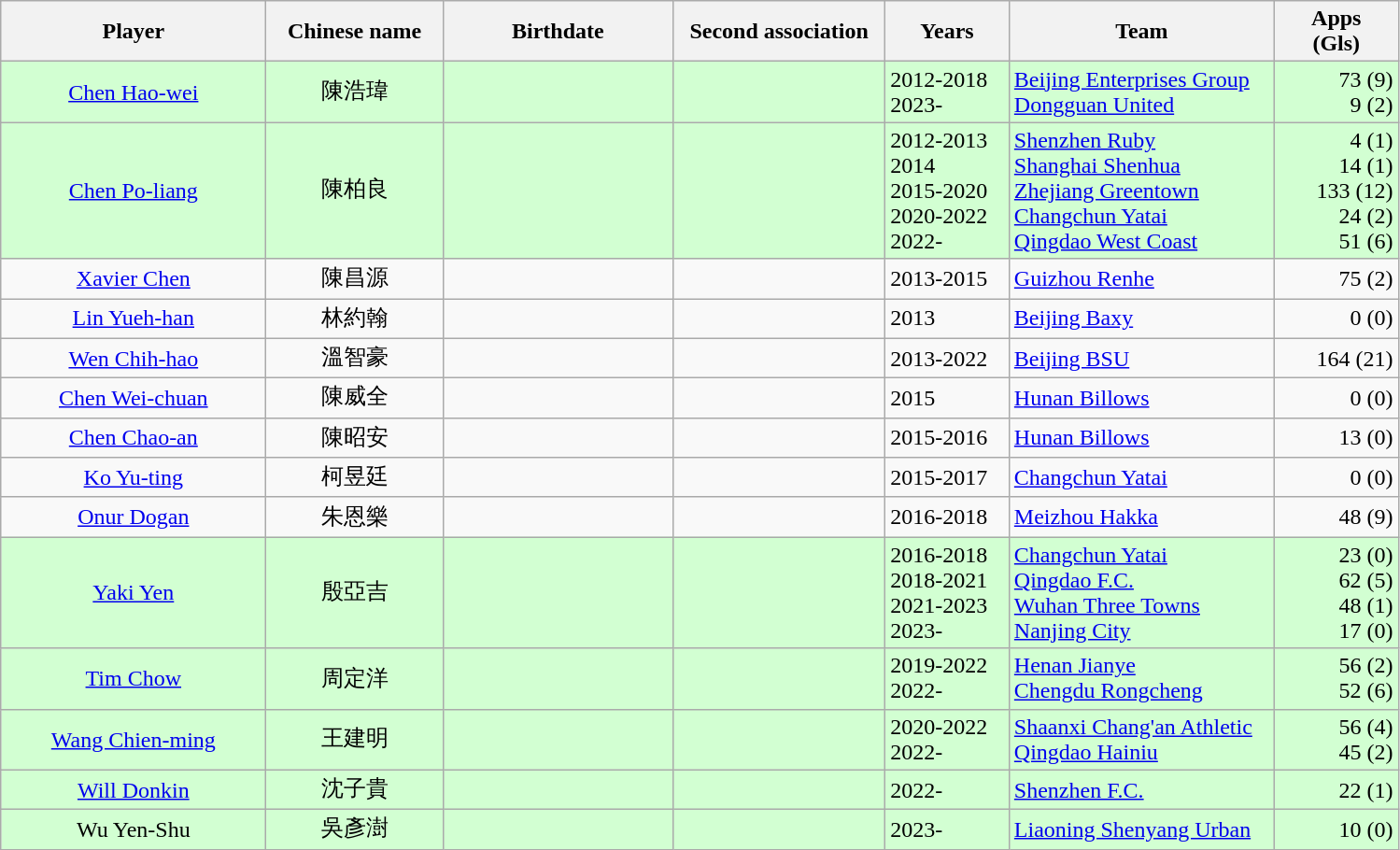<table width=79%; class="wikitable plainrowheaders">
<tr>
<th width=15%>Player</th>
<th width=10%>Chinese name</th>
<th width=13%>Birthdate</th>
<th width=12%>Second association</th>
<th width=7%>Years</th>
<th width=15%>Team</th>
<th width=7%>Apps<br>(Gls)</th>
</tr>
<tr bgcolor="#D2FFD2">
<td align="center"><a href='#'>Chen Hao-wei</a></td>
<td align="center">陳浩瑋</td>
<td align="center"></td>
<td align="center"></td>
<td>2012-2018<br>2023-</td>
<td><a href='#'>Beijing Enterprises Group</a><br><a href='#'>Dongguan United</a></td>
<td align="right">73 (9)<br>9 (2)</td>
</tr>
<tr bgcolor="#D2FFD2">
<td align="center"><a href='#'>Chen Po-liang</a></td>
<td align="center">陳柏良</td>
<td align="center"></td>
<td align="center"></td>
<td>2012-2013<br>2014<br>2015-2020<br>2020-2022<br>2022-</td>
<td><a href='#'>Shenzhen Ruby</a><br><a href='#'>Shanghai Shenhua</a><br><a href='#'>Zhejiang Greentown</a><br><a href='#'>Changchun Yatai</a><br><a href='#'>Qingdao West Coast</a></td>
<td align="right">4 (1)<br>14 (1)<br>133 (12)<br>24 (2)<br>51 (6)</td>
</tr>
<tr>
<td align="center"><a href='#'>Xavier Chen</a></td>
<td align="center">陳昌源</td>
<td align="center"></td>
<td align="center"></td>
<td>2013-2015</td>
<td><a href='#'>Guizhou Renhe</a></td>
<td align="right">75 (2)</td>
</tr>
<tr>
<td align="center"><a href='#'>Lin Yueh-han</a></td>
<td align="center">林約翰</td>
<td align="center"></td>
<td align="center"></td>
<td>2013</td>
<td><a href='#'>Beijing Baxy</a></td>
<td align="right">0 (0)</td>
</tr>
<tr>
<td align="center"><a href='#'>Wen Chih-hao</a></td>
<td align="center">溫智豪</td>
<td align="center"></td>
<td align="center"></td>
<td>2013-2022</td>
<td><a href='#'>Beijing BSU</a></td>
<td align="right">164 (21)</td>
</tr>
<tr>
<td align="center"><a href='#'>Chen Wei-chuan</a></td>
<td align="center">陳威全</td>
<td align="center"></td>
<td align="center"></td>
<td>2015</td>
<td><a href='#'>Hunan Billows</a></td>
<td align="right">0 (0)</td>
</tr>
<tr>
<td align="center"><a href='#'>Chen Chao-an</a></td>
<td align="center">陳昭安</td>
<td align="center"></td>
<td align="center"></td>
<td>2015-2016</td>
<td><a href='#'>Hunan Billows</a></td>
<td align="right">13 (0)</td>
</tr>
<tr>
<td align="center"><a href='#'>Ko Yu-ting</a></td>
<td align="center">柯昱廷</td>
<td align="center"></td>
<td align="center"></td>
<td>2015-2017</td>
<td><a href='#'>Changchun Yatai</a></td>
<td align="right">0 (0)</td>
</tr>
<tr>
<td align="center"><a href='#'>Onur Dogan</a></td>
<td align="center">朱恩樂</td>
<td align="center"></td>
<td align="center"></td>
<td>2016-2018</td>
<td><a href='#'>Meizhou Hakka</a></td>
<td align="right">48 (9)</td>
</tr>
<tr bgcolor="#D2FFD2">
<td align="center"><a href='#'>Yaki Yen</a></td>
<td align="center">殷亞吉</td>
<td align="center"></td>
<td align="center"></td>
<td>2016-2018<br>2018-2021<br>2021-2023<br>2023-</td>
<td><a href='#'>Changchun Yatai</a><br><a href='#'>Qingdao F.C.</a><br><a href='#'>Wuhan Three Towns</a><br><a href='#'>Nanjing City</a></td>
<td align="right">23 (0)<br>62 (5)<br>48 (1)<br>17 (0)</td>
</tr>
<tr bgcolor="#D2FFD2">
<td align="center"><a href='#'>Tim Chow</a></td>
<td align="center">周定洋</td>
<td align="center"></td>
<td align="center"></td>
<td>2019-2022<br>2022-</td>
<td><a href='#'>Henan Jianye</a><br><a href='#'>Chengdu Rongcheng</a></td>
<td align="right">56 (2)<br>52 (6)</td>
</tr>
<tr bgcolor="#D2FFD2">
<td align="center"><a href='#'>Wang Chien-ming</a></td>
<td align="center">王建明</td>
<td align="center"></td>
<td align="center"></td>
<td>2020-2022<br>2022-</td>
<td><a href='#'>Shaanxi Chang'an Athletic</a><br><a href='#'>Qingdao Hainiu</a></td>
<td align="right">56 (4)<br>45 (2)</td>
</tr>
<tr bgcolor="#D2FFD2">
<td align="center"><a href='#'>Will Donkin</a></td>
<td align="center">沈子貴</td>
<td align="center"></td>
<td align="center"></td>
<td>2022-</td>
<td><a href='#'>Shenzhen F.C.</a></td>
<td align="right">22 (1)</td>
</tr>
<tr bgcolor="#D2FFD2">
<td align="center">Wu Yen-Shu</td>
<td align="center">吳彥澍</td>
<td align="center"></td>
<td align="center"></td>
<td>2023-</td>
<td><a href='#'>Liaoning Shenyang Urban</a></td>
<td align="right">10 (0)</td>
</tr>
</table>
